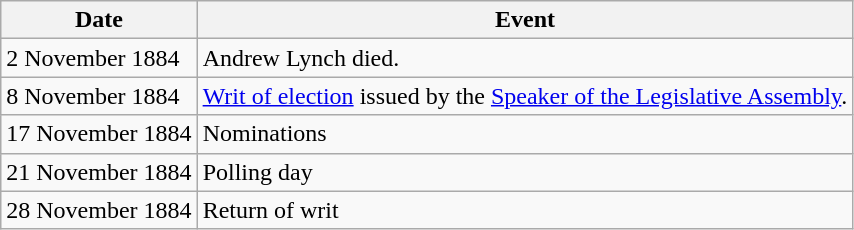<table class="wikitable">
<tr>
<th>Date</th>
<th>Event</th>
</tr>
<tr>
<td>2 November 1884</td>
<td>Andrew Lynch died.</td>
</tr>
<tr>
<td>8 November 1884</td>
<td><a href='#'>Writ of election</a> issued by the <a href='#'>Speaker of the Legislative Assembly</a>.</td>
</tr>
<tr>
<td>17 November 1884</td>
<td>Nominations</td>
</tr>
<tr>
<td>21 November 1884</td>
<td>Polling day</td>
</tr>
<tr>
<td>28 November 1884</td>
<td>Return of writ</td>
</tr>
</table>
